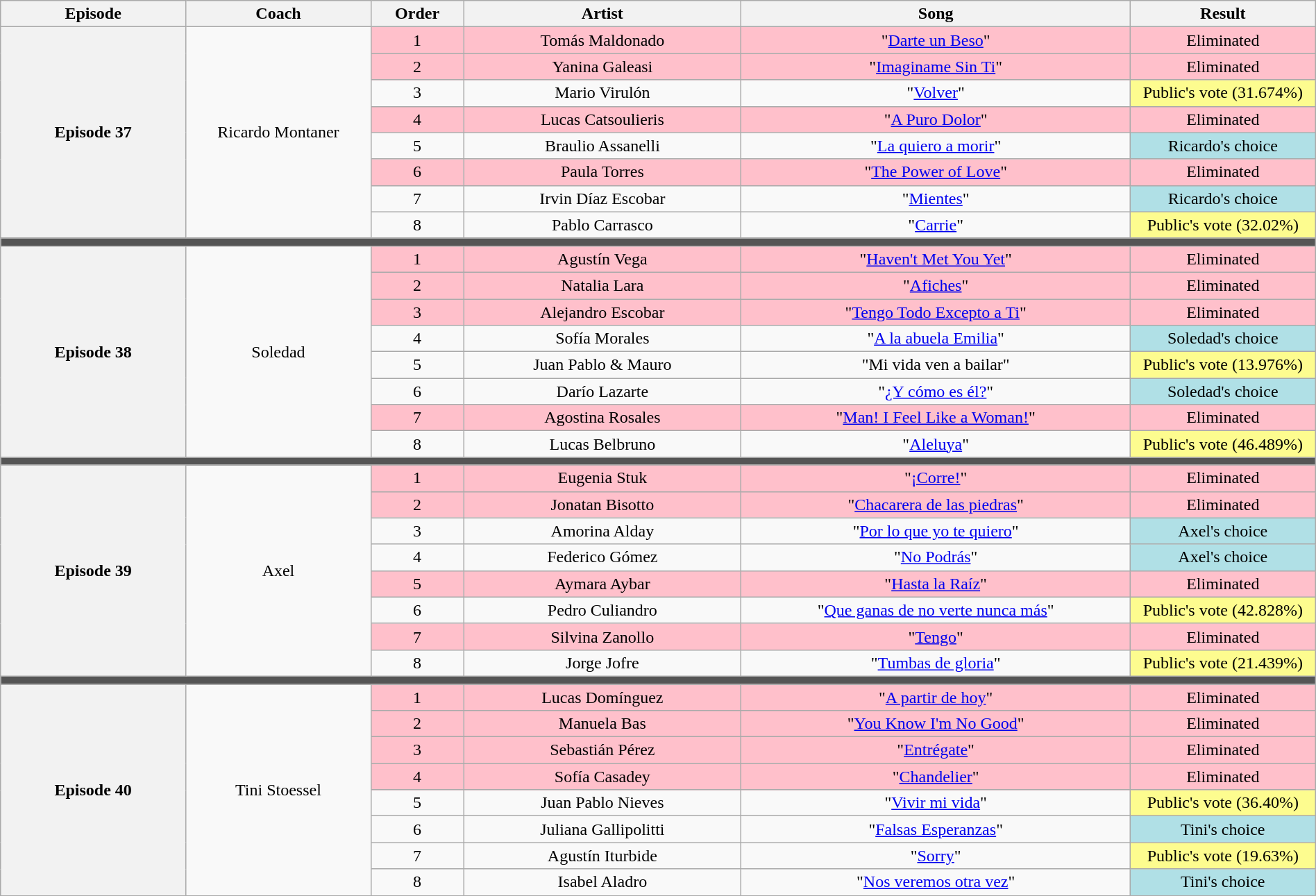<table class="wikitable" style="text-align:center; width:100%;">
<tr>
<th style="width:10%;">Episode</th>
<th style="width:10%;">Coach</th>
<th style="width:05%;">Order</th>
<th style="width:15%;">Artist</th>
<th style="width:21%;">Song</th>
<th style="width:10%;">Result</th>
</tr>
<tr>
<th rowspan="8" scope="row">Episode 37<br><small></small></th>
<td rowspan="8">Ricardo Montaner</td>
<td style="background:pink;">1</td>
<td style="background:pink;">Tomás Maldonado</td>
<td style="background:pink;">"<a href='#'>Darte un Beso</a>"</td>
<td style="background:pink;">Eliminated</td>
</tr>
<tr>
<td style="background:pink;">2</td>
<td style="background:pink;">Yanina Galeasi</td>
<td style="background:pink;">"<a href='#'>Imaginame Sin Ti</a>"</td>
<td style="background:pink;">Eliminated</td>
</tr>
<tr>
<td>3</td>
<td>Mario Virulón</td>
<td>"<a href='#'>Volver</a>"</td>
<td style="background:#fdfc8f;">Public's vote (31.674%)</td>
</tr>
<tr>
<td style="background:pink;">4</td>
<td style="background:pink;">Lucas Catsoulieris</td>
<td style="background:pink;">"<a href='#'>A Puro Dolor</a>"</td>
<td style="background:pink;">Eliminated</td>
</tr>
<tr>
<td>5</td>
<td>Braulio Assanelli</td>
<td>"<a href='#'>La quiero a morir</a>"</td>
<td style="background:#B0E0E6;">Ricardo's choice</td>
</tr>
<tr>
<td style="background:pink;">6</td>
<td style="background:pink;">Paula Torres</td>
<td style="background:pink;">"<a href='#'>The Power of Love</a>"</td>
<td style="background:pink;">Eliminated</td>
</tr>
<tr>
<td>7</td>
<td>Irvin Díaz Escobar</td>
<td>"<a href='#'>Mientes</a>"</td>
<td style="background:#B0E0E6;">Ricardo's choice</td>
</tr>
<tr>
<td>8</td>
<td>Pablo Carrasco</td>
<td>"<a href='#'>Carrie</a>"</td>
<td style="background:#fdfc8f;">Public's vote (32.02%)</td>
</tr>
<tr>
<td colspan="6" style="background:#555;"></td>
</tr>
<tr>
<th rowspan="8" scope="row">Episode 38<br><small></small></th>
<td rowspan="8">Soledad</td>
<td style="background:pink;">1</td>
<td style="background:pink;">Agustín Vega</td>
<td style="background:pink;">"<a href='#'>Haven't Met You Yet</a>"</td>
<td style="background:pink;">Eliminated</td>
</tr>
<tr>
<td style="background:pink;">2</td>
<td style="background:pink;">Natalia Lara</td>
<td style="background:pink;">"<a href='#'>Afiches</a>"</td>
<td style="background:pink;">Eliminated</td>
</tr>
<tr>
<td style="background:pink;">3</td>
<td style="background:pink;">Alejandro Escobar</td>
<td style="background:pink;">"<a href='#'>Tengo Todo Excepto a Ti</a>"</td>
<td style="background:pink;">Eliminated</td>
</tr>
<tr>
<td>4</td>
<td>Sofía Morales</td>
<td>"<a href='#'>A la abuela Emilia</a>"</td>
<td style="background:#B0E0E6;">Soledad's choice</td>
</tr>
<tr>
<td>5</td>
<td>Juan Pablo & Mauro</td>
<td>"Mi vida ven a bailar"</td>
<td style="background:#fdfc8f;">Public's vote (13.976%)</td>
</tr>
<tr>
<td>6</td>
<td>Darío Lazarte</td>
<td>"<a href='#'>¿Y cómo es él?</a>"</td>
<td style="background:#B0E0E6;">Soledad's choice</td>
</tr>
<tr>
<td style="background:pink;">7</td>
<td style="background:pink;">Agostina Rosales</td>
<td style="background:pink;">"<a href='#'>Man! I Feel Like a Woman!</a>"</td>
<td style="background:pink;">Eliminated</td>
</tr>
<tr>
<td>8</td>
<td>Lucas Belbruno</td>
<td>"<a href='#'>Aleluya</a>"</td>
<td style="background:#fdfc8f;">Public's vote (46.489%)</td>
</tr>
<tr>
<td colspan="6" style="background:#555;"></td>
</tr>
<tr>
<th rowspan="8" scope="row">Episode 39<br><small></small></th>
<td rowspan="8">Axel</td>
<td style="background:pink;">1</td>
<td style="background:pink;">Eugenia Stuk</td>
<td style="background:pink;">"<a href='#'>¡Corre!</a>"</td>
<td style="background:pink;">Eliminated</td>
</tr>
<tr>
<td style="background:pink;">2</td>
<td style="background:pink;">Jonatan Bisotto</td>
<td style="background:pink;">"<a href='#'>Chacarera de las piedras</a>"</td>
<td style="background:pink;">Eliminated</td>
</tr>
<tr>
<td>3</td>
<td>Amorina Alday</td>
<td>"<a href='#'>Por lo que yo te quiero</a>"</td>
<td style="background:#B0E0E6;">Axel's choice</td>
</tr>
<tr>
<td>4</td>
<td>Federico Gómez</td>
<td>"<a href='#'>No Podrás</a>"</td>
<td style="background:#B0E0E6;">Axel's choice</td>
</tr>
<tr>
<td style="background:pink;">5</td>
<td style="background:pink;">Aymara Aybar</td>
<td style="background:pink;">"<a href='#'>Hasta la Raíz</a>"</td>
<td style="background:pink;">Eliminated</td>
</tr>
<tr>
<td>6</td>
<td>Pedro Culiandro</td>
<td>"<a href='#'>Que ganas de no verte nunca más</a>"</td>
<td style="background:#fdfc8f;">Public's vote (42.828%)</td>
</tr>
<tr>
<td style="background:pink;">7</td>
<td style="background:pink;">Silvina Zanollo</td>
<td style="background:pink;">"<a href='#'>Tengo</a>"</td>
<td style="background:pink;">Eliminated</td>
</tr>
<tr>
<td>8</td>
<td>Jorge Jofre</td>
<td>"<a href='#'>Tumbas de gloria</a>"</td>
<td style="background:#fdfc8f;">Public's vote (21.439%)</td>
</tr>
<tr>
<td colspan="6" style="background:#555;"></td>
</tr>
<tr>
<th rowspan="8" scope="row">Episode 40<br><small></small></th>
<td rowspan="8">Tini Stoessel</td>
<td style="background:pink;">1</td>
<td style="background:pink;">Lucas Domínguez</td>
<td style="background:pink;">"<a href='#'>A partir de hoy</a>"</td>
<td style="background:pink;">Eliminated</td>
</tr>
<tr>
<td style="background:pink;">2</td>
<td style="background:pink;">Manuela Bas</td>
<td style="background:pink;">"<a href='#'>You Know I'm No Good</a>"</td>
<td style="background:pink;">Eliminated</td>
</tr>
<tr>
<td style="background:pink;">3</td>
<td style="background:pink;">Sebastián Pérez</td>
<td style="background:pink;">"<a href='#'>Entrégate</a>"</td>
<td style="background:pink;">Eliminated</td>
</tr>
<tr>
<td style="background:pink;">4</td>
<td style="background:pink;">Sofía Casadey</td>
<td style="background:pink;">"<a href='#'>Chandelier</a>"</td>
<td style="background:pink;">Eliminated</td>
</tr>
<tr>
<td>5</td>
<td>Juan Pablo Nieves</td>
<td>"<a href='#'>Vivir mi vida</a>"</td>
<td style="background:#fdfc8f;">Public's vote (36.40%)</td>
</tr>
<tr>
<td>6</td>
<td>Juliana Gallipolitti</td>
<td>"<a href='#'>Falsas Esperanzas</a>"</td>
<td style="background:#B0E0E6;">Tini's choice</td>
</tr>
<tr>
<td>7</td>
<td>Agustín Iturbide</td>
<td>"<a href='#'>Sorry</a>"</td>
<td style="background:#fdfc8f;">Public's vote (19.63%)</td>
</tr>
<tr>
<td>8</td>
<td>Isabel Aladro</td>
<td>"<a href='#'>Nos veremos otra vez</a>"</td>
<td style="background:#B0E0E6;">Tini's choice</td>
</tr>
<tr>
</tr>
</table>
